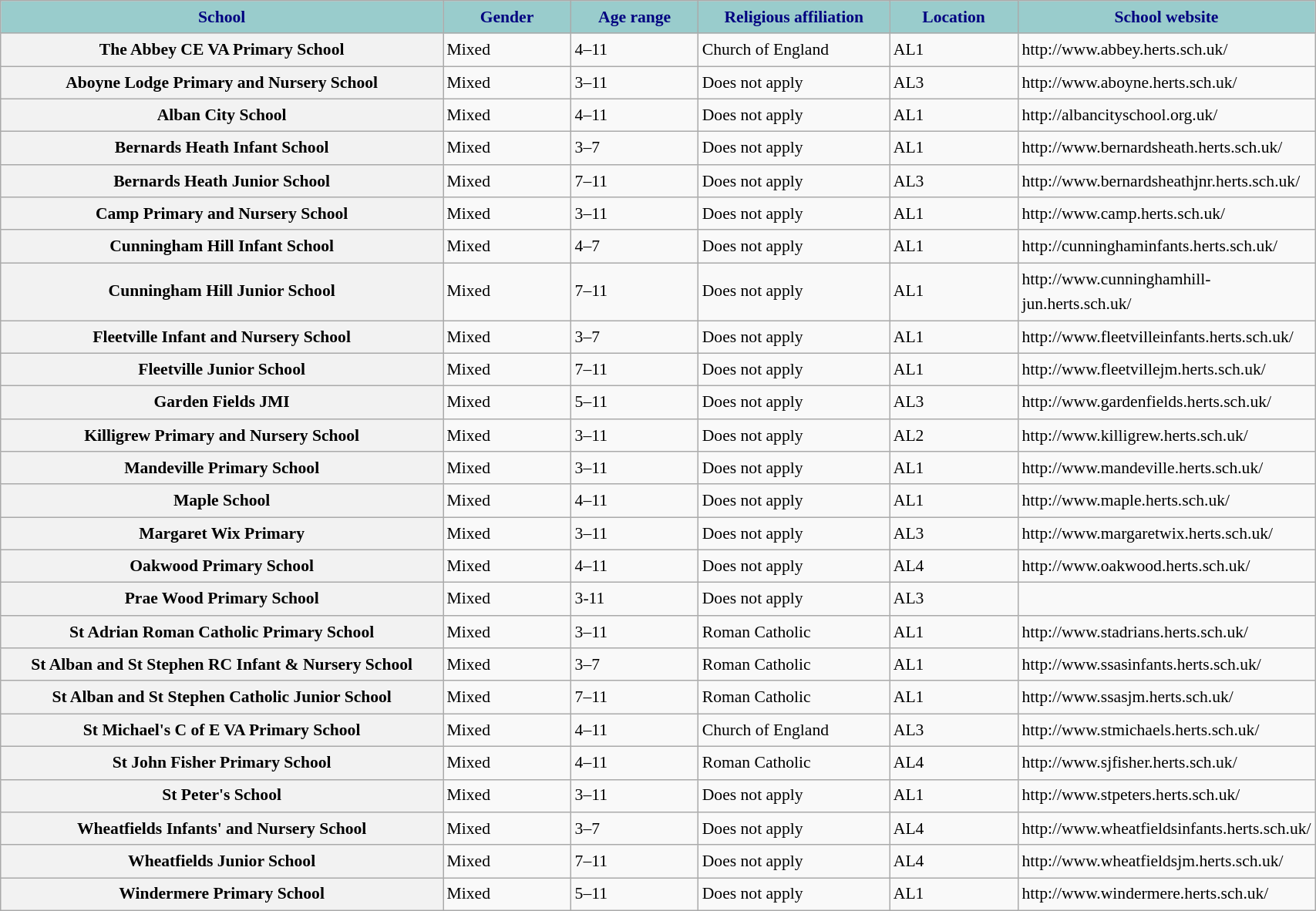<table class="wikitable sortable" style="font-size:90%; width:90%; border:0; text-align:left; line-height:150%;">
<tr>
<th style="height:17px; background:#9cc; color:navy; width:35%;">School</th>
<th style="height:17px; background:#9cc; color:navy; width:10%;">Gender</th>
<th style="height:17px; background:#9cc; color:navy; width:10%;">Age range</th>
<th style="height:17px; background:#9cc; color:navy; width:15%;">Religious affiliation</th>
<th style="height:17px; background:#9cc; color:navy; width:10%;">Location</th>
<th style="height:17px; background:#9cc; color:navy; width:20%;">School website</th>
</tr>
<tr>
<th>The Abbey CE VA Primary School</th>
<td>Mixed</td>
<td>4–11</td>
<td>Church of England</td>
<td>AL1</td>
<td>http://www.abbey.herts.sch.uk/</td>
</tr>
<tr>
<th>Aboyne Lodge Primary and Nursery School</th>
<td>Mixed</td>
<td>3–11</td>
<td>Does not apply</td>
<td>AL3</td>
<td>http://www.aboyne.herts.sch.uk/</td>
</tr>
<tr>
<th>Alban City School</th>
<td>Mixed</td>
<td>4–11</td>
<td>Does not apply</td>
<td>AL1</td>
<td>http://albancityschool.org.uk/</td>
</tr>
<tr>
<th>Bernards Heath Infant School</th>
<td>Mixed</td>
<td>3–7</td>
<td>Does not apply</td>
<td>AL1</td>
<td>http://www.bernardsheath.herts.sch.uk/</td>
</tr>
<tr>
<th>Bernards Heath Junior School</th>
<td>Mixed</td>
<td>7–11</td>
<td>Does not apply</td>
<td>AL3</td>
<td>http://www.bernardsheathjnr.herts.sch.uk/</td>
</tr>
<tr>
<th>Camp Primary and Nursery School</th>
<td>Mixed</td>
<td>3–11</td>
<td>Does not apply</td>
<td>AL1</td>
<td>http://www.camp.herts.sch.uk/</td>
</tr>
<tr>
<th>Cunningham Hill Infant School</th>
<td>Mixed</td>
<td>4–7</td>
<td>Does not apply</td>
<td>AL1</td>
<td>http://cunninghaminfants.herts.sch.uk/</td>
</tr>
<tr>
<th>Cunningham Hill Junior School</th>
<td>Mixed</td>
<td>7–11</td>
<td>Does not apply</td>
<td>AL1</td>
<td>http://www.cunninghamhill-jun.herts.sch.uk/</td>
</tr>
<tr>
<th>Fleetville Infant and Nursery School</th>
<td>Mixed</td>
<td>3–7</td>
<td>Does not apply</td>
<td>AL1</td>
<td>http://www.fleetvilleinfants.herts.sch.uk/</td>
</tr>
<tr>
<th>Fleetville Junior School</th>
<td>Mixed</td>
<td>7–11</td>
<td>Does not apply</td>
<td>AL1</td>
<td>http://www.fleetvillejm.herts.sch.uk/</td>
</tr>
<tr>
<th>Garden Fields JMI</th>
<td>Mixed</td>
<td>5–11</td>
<td>Does not apply</td>
<td>AL3</td>
<td>http://www.gardenfields.herts.sch.uk/</td>
</tr>
<tr>
<th>Killigrew Primary and Nursery School</th>
<td>Mixed</td>
<td>3–11</td>
<td>Does not apply</td>
<td>AL2</td>
<td>http://www.killigrew.herts.sch.uk/</td>
</tr>
<tr>
<th>Mandeville Primary School</th>
<td>Mixed</td>
<td>3–11</td>
<td>Does not apply</td>
<td>AL1</td>
<td>http://www.mandeville.herts.sch.uk/</td>
</tr>
<tr>
<th>Maple School</th>
<td>Mixed</td>
<td>4–11</td>
<td>Does not apply</td>
<td>AL1</td>
<td>http://www.maple.herts.sch.uk/</td>
</tr>
<tr>
<th>Margaret Wix Primary</th>
<td>Mixed</td>
<td>3–11</td>
<td>Does not apply</td>
<td>AL3</td>
<td>http://www.margaretwix.herts.sch.uk/</td>
</tr>
<tr>
<th>Oakwood Primary School</th>
<td>Mixed</td>
<td>4–11</td>
<td>Does not apply</td>
<td>AL4</td>
<td>http://www.oakwood.herts.sch.uk/</td>
</tr>
<tr>
<th>Prae Wood Primary School</th>
<td>Mixed</td>
<td>3-11</td>
<td>Does not apply</td>
<td>AL3</td>
<td></td>
</tr>
<tr>
<th>St Adrian Roman Catholic Primary School</th>
<td>Mixed</td>
<td>3–11</td>
<td>Roman Catholic</td>
<td>AL1</td>
<td>http://www.stadrians.herts.sch.uk/</td>
</tr>
<tr>
<th>St Alban and St Stephen RC Infant & Nursery School</th>
<td>Mixed</td>
<td>3–7</td>
<td>Roman Catholic</td>
<td>AL1</td>
<td>http://www.ssasinfants.herts.sch.uk/</td>
</tr>
<tr>
<th>St Alban and St Stephen Catholic Junior School</th>
<td>Mixed</td>
<td>7–11</td>
<td>Roman Catholic</td>
<td>AL1</td>
<td>http://www.ssasjm.herts.sch.uk/</td>
</tr>
<tr>
<th>St Michael's C of E VA Primary School</th>
<td>Mixed</td>
<td>4–11</td>
<td>Church of England</td>
<td>AL3</td>
<td>http://www.stmichaels.herts.sch.uk/</td>
</tr>
<tr>
<th>St John Fisher Primary School</th>
<td>Mixed</td>
<td>4–11</td>
<td>Roman Catholic</td>
<td>AL4</td>
<td>http://www.sjfisher.herts.sch.uk/</td>
</tr>
<tr>
<th>St Peter's School</th>
<td>Mixed</td>
<td>3–11</td>
<td>Does not apply</td>
<td>AL1</td>
<td>http://www.stpeters.herts.sch.uk/</td>
</tr>
<tr>
<th>Wheatfields Infants' and Nursery School</th>
<td>Mixed</td>
<td>3–7</td>
<td>Does not apply</td>
<td>AL4</td>
<td>http://www.wheatfieldsinfants.herts.sch.uk/</td>
</tr>
<tr>
<th>Wheatfields Junior School</th>
<td>Mixed</td>
<td>7–11</td>
<td>Does not apply</td>
<td>AL4</td>
<td>http://www.wheatfieldsjm.herts.sch.uk/</td>
</tr>
<tr>
<th>Windermere Primary School</th>
<td>Mixed</td>
<td>5–11</td>
<td>Does not apply</td>
<td>AL1</td>
<td>http://www.windermere.herts.sch.uk/</td>
</tr>
</table>
